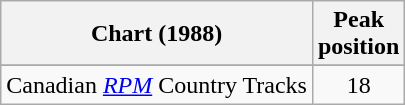<table class="wikitable sortable">
<tr>
<th align="left">Chart (1988)</th>
<th align="center">Peak<br>position</th>
</tr>
<tr>
</tr>
<tr>
<td align="left">Canadian <em><a href='#'>RPM</a></em> Country Tracks</td>
<td align="center">18</td>
</tr>
</table>
